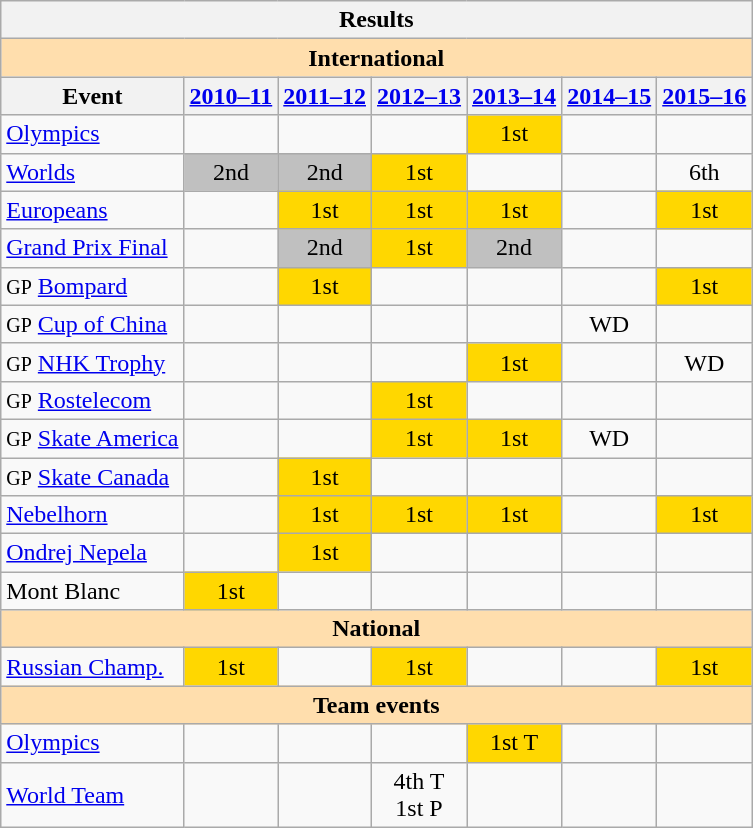<table class="wikitable" style="text-align:center">
<tr>
<th colspan=7 align=center>Results</th>
</tr>
<tr>
<th style="background-color: #ffdead; " colspan=7 align=center>International</th>
</tr>
<tr>
<th>Event</th>
<th><a href='#'>2010–11</a></th>
<th><a href='#'>2011–12</a></th>
<th><a href='#'>2012–13</a></th>
<th><a href='#'>2013–14</a></th>
<th><a href='#'>2014–15</a></th>
<th><a href='#'>2015–16</a></th>
</tr>
<tr>
<td align=left><a href='#'>Olympics</a></td>
<td></td>
<td></td>
<td></td>
<td bgcolor=gold>1st</td>
<td></td>
<td></td>
</tr>
<tr>
<td align=left><a href='#'>Worlds</a></td>
<td bgcolor=silver>2nd</td>
<td bgcolor=silver>2nd</td>
<td bgcolor=gold>1st</td>
<td></td>
<td></td>
<td>6th</td>
</tr>
<tr>
<td align=left><a href='#'>Europeans</a></td>
<td></td>
<td bgcolor=gold>1st</td>
<td bgcolor=gold>1st</td>
<td bgcolor=gold>1st</td>
<td></td>
<td bgcolor=gold>1st</td>
</tr>
<tr>
<td align=left><a href='#'>Grand Prix Final</a></td>
<td></td>
<td bgcolor=silver>2nd</td>
<td bgcolor=gold>1st</td>
<td bgcolor=silver>2nd</td>
<td></td>
<td></td>
</tr>
<tr>
<td align=left><small>GP</small> <a href='#'>Bompard</a></td>
<td></td>
<td bgcolor=gold>1st</td>
<td></td>
<td></td>
<td></td>
<td bgcolor=gold>1st</td>
</tr>
<tr>
<td align=left><small>GP</small> <a href='#'>Cup of China</a></td>
<td></td>
<td></td>
<td></td>
<td></td>
<td>WD</td>
<td></td>
</tr>
<tr>
<td align=left><small>GP</small> <a href='#'>NHK Trophy</a></td>
<td></td>
<td></td>
<td></td>
<td bgcolor=gold>1st</td>
<td></td>
<td>WD</td>
</tr>
<tr>
<td align=left><small>GP</small> <a href='#'>Rostelecom</a></td>
<td></td>
<td></td>
<td bgcolor=gold>1st</td>
<td></td>
<td></td>
<td></td>
</tr>
<tr>
<td align=left><small>GP</small> <a href='#'>Skate America</a></td>
<td></td>
<td></td>
<td bgcolor=gold>1st</td>
<td bgcolor=gold>1st</td>
<td>WD</td>
<td></td>
</tr>
<tr>
<td align=left><small>GP</small> <a href='#'>Skate Canada</a></td>
<td></td>
<td bgcolor=gold>1st</td>
<td></td>
<td></td>
<td></td>
<td></td>
</tr>
<tr>
<td align=left><a href='#'>Nebelhorn</a></td>
<td></td>
<td bgcolor=gold>1st</td>
<td bgcolor=gold>1st</td>
<td bgcolor=gold>1st</td>
<td></td>
<td bgcolor=gold>1st</td>
</tr>
<tr>
<td align=left><a href='#'>Ondrej Nepela</a></td>
<td></td>
<td bgcolor=gold>1st</td>
<td></td>
<td></td>
<td></td>
<td></td>
</tr>
<tr>
<td align=left>Mont Blanc</td>
<td bgcolor=gold>1st</td>
<td></td>
<td></td>
<td></td>
<td></td>
<td></td>
</tr>
<tr>
<th style="background-color: #ffdead; " colspan=7 align=center>National</th>
</tr>
<tr>
<td align=left><a href='#'>Russian Champ.</a></td>
<td bgcolor=gold>1st</td>
<td></td>
<td bgcolor=gold>1st</td>
<td></td>
<td></td>
<td bgcolor=gold>1st</td>
</tr>
<tr>
<th style="background-color: #ffdead; " colspan=7 align=center>Team events</th>
</tr>
<tr>
<td align=left><a href='#'>Olympics</a></td>
<td></td>
<td></td>
<td></td>
<td bgcolor=gold>1st T</td>
<td></td>
<td></td>
</tr>
<tr>
<td align=left><a href='#'>World Team</a></td>
<td></td>
<td></td>
<td>4th T <br> 1st P</td>
<td></td>
<td></td>
<td></td>
</tr>
</table>
